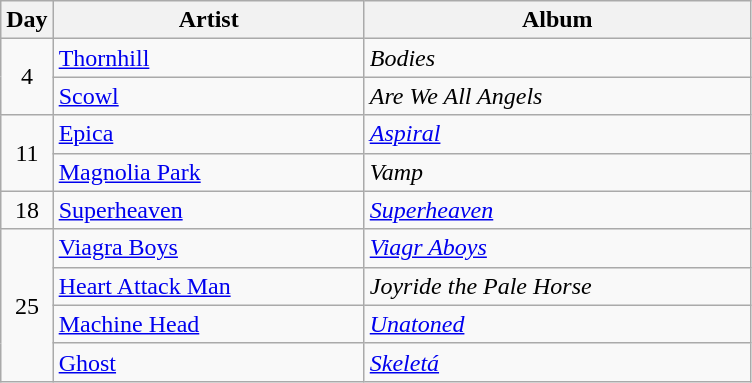<table class="wikitable" id="table_April">
<tr>
<th style="width:20px;">Day</th>
<th style="width:200px;">Artist</th>
<th style="width:250px;">Album</th>
</tr>
<tr>
<td style="text-align:center;" rowspan="2">4</td>
<td><a href='#'>Thornhill</a></td>
<td><em>Bodies</em></td>
</tr>
<tr>
<td><a href='#'>Scowl</a></td>
<td><em>Are We All Angels</em></td>
</tr>
<tr>
<td style="text-align:center;" rowspan="2">11</td>
<td><a href='#'>Epica</a></td>
<td><em><a href='#'>Aspiral</a></em></td>
</tr>
<tr>
<td><a href='#'>Magnolia Park</a></td>
<td><em>Vamp</em></td>
</tr>
<tr>
<td style="text-align:center;" rowspan="1">18</td>
<td><a href='#'>Superheaven</a></td>
<td><em><a href='#'>Superheaven</a></em></td>
</tr>
<tr>
<td style="text-align:center;" rowspan="4">25</td>
<td><a href='#'>Viagra Boys</a></td>
<td><em><a href='#'>Viagr Aboys</a></em></td>
</tr>
<tr>
<td><a href='#'>Heart Attack Man</a></td>
<td><em>Joyride the Pale Horse</em></td>
</tr>
<tr>
<td><a href='#'>Machine Head</a></td>
<td><em><a href='#'>Unatoned</a></em></td>
</tr>
<tr>
<td><a href='#'>Ghost</a></td>
<td><em><a href='#'>Skeletá</a></em></td>
</tr>
</table>
